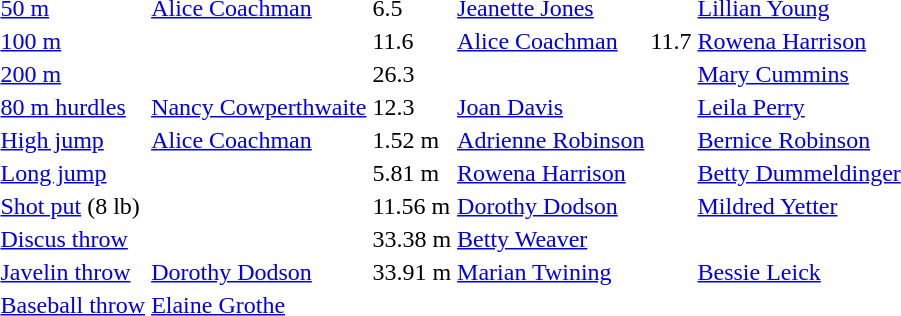<table>
<tr>
<td><a href='#'>50 m</a></td>
<td><a href='#'>Alice Coachman</a></td>
<td>6.5</td>
<td><a href='#'>Jeanette Jones</a></td>
<td></td>
<td><a href='#'>Lillian Young</a></td>
<td></td>
</tr>
<tr>
<td><a href='#'>100 m</a></td>
<td></td>
<td>11.6</td>
<td><a href='#'>Alice Coachman</a></td>
<td>11.7 </td>
<td><a href='#'>Rowena Harrison</a></td>
<td></td>
</tr>
<tr>
<td><a href='#'>200 m</a></td>
<td></td>
<td>26.3</td>
<td></td>
<td></td>
<td><a href='#'>Mary Cummins</a></td>
<td></td>
</tr>
<tr>
<td><a href='#'>80 m hurdles</a></td>
<td><a href='#'>Nancy Cowperthwaite</a></td>
<td>12.3</td>
<td><a href='#'>Joan Davis</a></td>
<td></td>
<td><a href='#'>Leila Perry</a></td>
<td></td>
</tr>
<tr>
<td><a href='#'>High jump</a></td>
<td><a href='#'>Alice Coachman</a></td>
<td>1.52 m</td>
<td><a href='#'>Adrienne Robinson</a></td>
<td></td>
<td><a href='#'>Bernice Robinson</a></td>
<td></td>
</tr>
<tr>
<td><a href='#'>Long jump</a></td>
<td></td>
<td>5.81 m</td>
<td><a href='#'>Rowena Harrison</a></td>
<td></td>
<td><a href='#'>Betty Dummeldinger</a></td>
<td></td>
</tr>
<tr>
<td><a href='#'>Shot put</a> (8 lb)</td>
<td></td>
<td>11.56 m</td>
<td><a href='#'>Dorothy Dodson</a></td>
<td></td>
<td><a href='#'>Mildred Yetter</a></td>
<td></td>
</tr>
<tr>
<td><a href='#'>Discus throw</a></td>
<td></td>
<td>33.38 m</td>
<td><a href='#'>Betty Weaver</a></td>
<td></td>
<td></td>
<td></td>
</tr>
<tr>
<td><a href='#'>Javelin throw</a></td>
<td><a href='#'>Dorothy Dodson</a></td>
<td>33.91 m</td>
<td><a href='#'>Marian Twining</a></td>
<td></td>
<td><a href='#'>Bessie Leick</a></td>
<td></td>
</tr>
<tr>
<td><a href='#'>Baseball throw</a></td>
<td><a href='#'>Elaine Grothe</a></td>
<td></td>
<td></td>
<td></td>
<td></td>
<td></td>
</tr>
</table>
